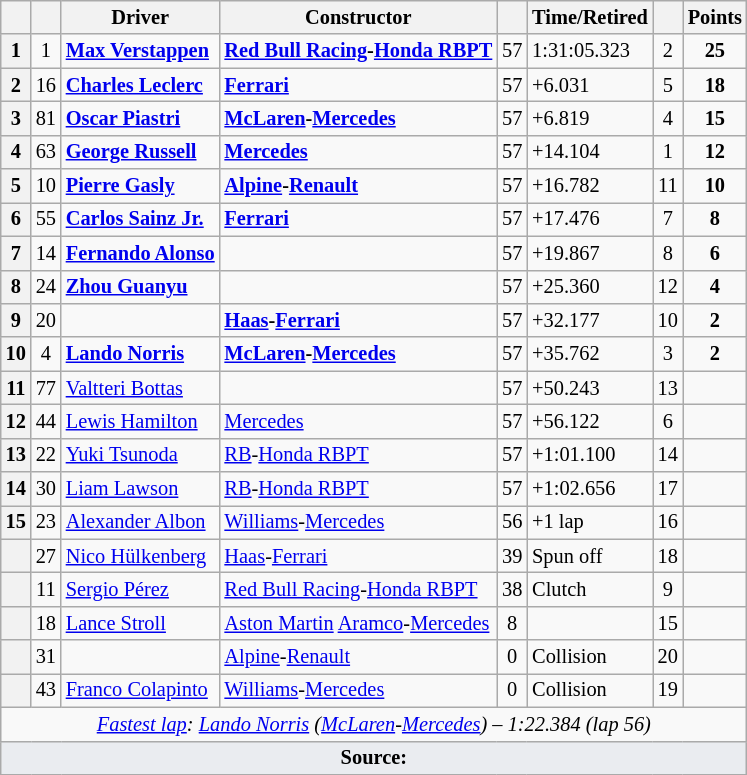<table class="wikitable sortable" style="font-size: 85%;">
<tr>
<th scope="col"></th>
<th scope="col"></th>
<th scope="col">Driver</th>
<th scope="col">Constructor</th>
<th class="unsortable" scope="col"></th>
<th class="unsortable" scope="col">Time/Retired</th>
<th scope="col"></th>
<th scope="col">Points</th>
</tr>
<tr>
<th>1</th>
<td align=center>1</td>
<td data-sort-value="ver"> <strong><a href='#'>Max Verstappen</a></strong></td>
<td><strong><a href='#'>Red Bull Racing</a>-<a href='#'>Honda RBPT</a></strong></td>
<td align=center>57</td>
<td>1:31:05.323</td>
<td align=center>2</td>
<td align=center><strong>25</strong></td>
</tr>
<tr>
<th>2</th>
<td align=center>16</td>
<td data-sort-value="lec"><strong> <a href='#'>Charles Leclerc</a></strong></td>
<td><strong><a href='#'>Ferrari</a></strong></td>
<td align=center>57</td>
<td>+6.031</td>
<td align=center>5</td>
<td align=center><strong>18</strong></td>
</tr>
<tr>
<th>3</th>
<td align=center>81</td>
<td data-sort-value="pia"> <strong><a href='#'>Oscar Piastri</a></strong></td>
<td><strong><a href='#'>McLaren</a>-<a href='#'>Mercedes</a></strong></td>
<td align=center>57</td>
<td>+6.819</td>
<td align=center>4</td>
<td align=center><strong>15</strong></td>
</tr>
<tr>
<th>4</th>
<td align=center>63</td>
<td data-sort-value="rus"> <strong><a href='#'>George Russell</a></strong></td>
<td><strong><a href='#'>Mercedes</a></strong></td>
<td align=center>57</td>
<td>+14.104</td>
<td align=center>1</td>
<td align=center><strong>12</strong></td>
</tr>
<tr>
<th>5</th>
<td align=center>10</td>
<td data-sort-value="gas"> <strong><a href='#'>Pierre Gasly</a></strong></td>
<td><strong><a href='#'>Alpine</a>-<a href='#'>Renault</a></strong></td>
<td align=center>57</td>
<td>+16.782</td>
<td align=center>11</td>
<td align=center><strong>10</strong></td>
</tr>
<tr>
<th>6</th>
<td align=center>55</td>
<td data-sort-value="sai"> <strong><a href='#'>Carlos Sainz Jr.</a></strong></td>
<td><strong><a href='#'>Ferrari</a></strong></td>
<td align=center>57</td>
<td>+17.476</td>
<td align="center">7</td>
<td align=center><strong>8</strong></td>
</tr>
<tr>
<th>7</th>
<td align=center>14</td>
<td data-sort-value="alo"> <strong><a href='#'>Fernando Alonso</a></strong></td>
<td><strong></strong></td>
<td align=center>57</td>
<td>+19.867</td>
<td align=center>8</td>
<td align=center><strong>6</strong></td>
</tr>
<tr>
<th>8</th>
<td align=center>24</td>
<td data-sort-value="zho"> <strong><a href='#'>Zhou Guanyu</a></strong></td>
<td><strong></strong></td>
<td align=center>57</td>
<td>+25.360</td>
<td align=center>12</td>
<td align=center><strong>4</strong></td>
</tr>
<tr>
<th>9</th>
<td align=center>20</td>
<td data-sort-value="mag"></td>
<td><strong><a href='#'>Haas</a>-<a href='#'>Ferrari</a></strong></td>
<td align=center>57</td>
<td>+32.177</td>
<td align=center>10</td>
<td align=center><strong>2</strong></td>
</tr>
<tr>
<th>10</th>
<td align=center>4</td>
<td data-sort-value="nor"> <strong><a href='#'>Lando Norris</a></strong></td>
<td><strong><a href='#'>McLaren</a>-<a href='#'>Mercedes</a></strong></td>
<td align=center>57</td>
<td>+35.762</td>
<td align=center>3</td>
<td align=center><strong>2</strong></td>
</tr>
<tr>
<th>11</th>
<td align=center>77</td>
<td data-sort-value="bot"> <a href='#'>Valtteri Bottas</a></td>
<td></td>
<td align=center>57</td>
<td>+50.243</td>
<td align=center>13</td>
<td></td>
</tr>
<tr>
<th>12</th>
<td align=center>44</td>
<td data-sort-value="ham"> <a href='#'>Lewis Hamilton</a></td>
<td><a href='#'>Mercedes</a></td>
<td align=center>57</td>
<td>+56.122</td>
<td align=center>6</td>
<td></td>
</tr>
<tr>
<th>13</th>
<td align=center>22</td>
<td data-sort-value="tsu"> <a href='#'>Yuki Tsunoda</a></td>
<td><a href='#'>RB</a>-<a href='#'>Honda RBPT</a></td>
<td align=center>57</td>
<td>+1:01.100</td>
<td align=center>14</td>
<td></td>
</tr>
<tr>
<th>14</th>
<td align=center>30</td>
<td data-sort-value="law"> <a href='#'>Liam Lawson</a></td>
<td><a href='#'>RB</a>-<a href='#'>Honda RBPT</a></td>
<td align=center>57</td>
<td>+1:02.656</td>
<td align=center>17</td>
<td></td>
</tr>
<tr>
<th>15</th>
<td align=center>23</td>
<td data-sort-value="alb"> <a href='#'>Alexander Albon</a></td>
<td><a href='#'>Williams</a>-<a href='#'>Mercedes</a></td>
<td align=center>56</td>
<td>+1 lap</td>
<td align=center>16</td>
<td></td>
</tr>
<tr>
<th data-sort-value="20"></th>
<td align=center>27</td>
<td data-sort-value="hul"> <a href='#'>Nico Hülkenberg</a></td>
<td><a href='#'>Haas</a>-<a href='#'>Ferrari</a></td>
<td align=center>39</td>
<td>Spun off</td>
<td align=center>18</td>
<td></td>
</tr>
<tr>
<th data-sort-value="20"></th>
<td align=center>11</td>
<td data-sort-value="per"> <a href='#'>Sergio Pérez</a></td>
<td><a href='#'>Red Bull Racing</a>-<a href='#'>Honda RBPT</a></td>
<td align=center>38</td>
<td>Clutch</td>
<td align=center>9</td>
<td></td>
</tr>
<tr>
<th data-sort-value="20"></th>
<td align=center>18</td>
<td data-sort-value="str"> <a href='#'>Lance Stroll</a></td>
<td><a href='#'>Aston Martin</a> <a href='#'>Aramco</a>-<a href='#'>Mercedes</a></td>
<td align=center>8</td>
<td></td>
<td align=center>15</td>
<td></td>
</tr>
<tr>
<th data-sort-value="20"></th>
<td align=center>31</td>
<td data-sort-value="oco"></td>
<td><a href='#'>Alpine</a>-<a href='#'>Renault</a></td>
<td align=center>0</td>
<td>Collision</td>
<td align=center>20</td>
<td></td>
</tr>
<tr>
<th data-sort-value="20"></th>
<td align=center>43</td>
<td data-sort-value="col"> <a href='#'>Franco Colapinto</a></td>
<td><a href='#'>Williams</a>-<a href='#'>Mercedes</a></td>
<td align=center>0</td>
<td>Collision</td>
<td align=center>19</td>
<td></td>
</tr>
<tr class="sortbottom">
<td colspan="8" align="center"><em><a href='#'>Fastest lap</a>:</em>  <em><a href='#'>Lando Norris</a> (<a href='#'>McLaren</a>-<a href='#'>Mercedes</a>) – 1:22.384 (lap 56)</em></td>
</tr>
<tr class="sortbottom">
<td colspan="8" style="background-color:#eaecf0;text-align:center"><strong>Source:</strong></td>
</tr>
</table>
